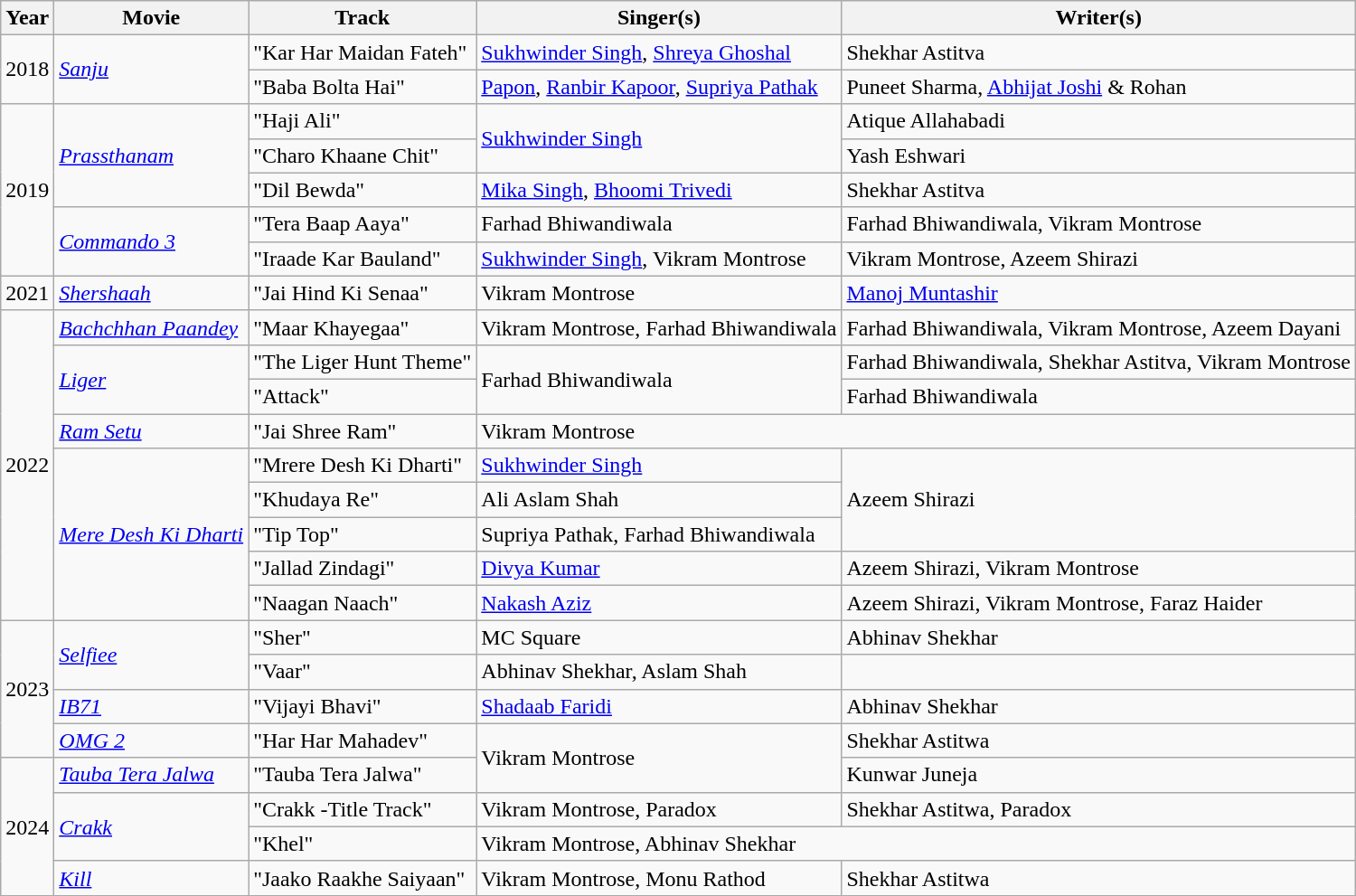<table class="wikitable sortable">
<tr>
<th>Year</th>
<th>Movie</th>
<th>Track</th>
<th>Singer(s)</th>
<th>Writer(s)</th>
</tr>
<tr>
<td rowspan=2>2018</td>
<td rowspan=2><em><a href='#'>Sanju</a></em></td>
<td>"Kar Har Maidan Fateh"</td>
<td><a href='#'>Sukhwinder Singh</a>, <a href='#'>Shreya Ghoshal</a></td>
<td>Shekhar Astitva</td>
</tr>
<tr>
<td>"Baba Bolta Hai"</td>
<td><a href='#'>Papon</a>, <a href='#'>Ranbir Kapoor</a>, <a href='#'>Supriya Pathak</a></td>
<td>Puneet Sharma, <a href='#'>Abhijat Joshi</a> & Rohan</td>
</tr>
<tr>
<td rowspan=5>2019</td>
<td rowspan=3><em><a href='#'>Prassthanam</a></em></td>
<td>"Haji Ali"</td>
<td rowspan=2><a href='#'>Sukhwinder Singh</a></td>
<td>Atique Allahabadi</td>
</tr>
<tr>
<td>"Charo Khaane Chit"</td>
<td>Yash Eshwari</td>
</tr>
<tr>
<td>"Dil Bewda"</td>
<td><a href='#'>Mika Singh</a>, <a href='#'>Bhoomi Trivedi</a></td>
<td>Shekhar Astitva</td>
</tr>
<tr>
<td rowspan=2><a href='#'><em>Commando 3</em></a></td>
<td>"Tera Baap Aaya"</td>
<td>Farhad Bhiwandiwala</td>
<td>Farhad Bhiwandiwala, Vikram Montrose</td>
</tr>
<tr>
<td>"Iraade Kar Bauland"</td>
<td><a href='#'>Sukhwinder Singh</a>, Vikram Montrose</td>
<td>Vikram Montrose, Azeem Shirazi</td>
</tr>
<tr>
<td>2021</td>
<td><em><a href='#'>Shershaah</a></em></td>
<td>"Jai Hind Ki Senaa"</td>
<td>Vikram Montrose</td>
<td><a href='#'>Manoj Muntashir</a></td>
</tr>
<tr>
<td rowspan=9>2022</td>
<td><em><a href='#'>Bachchhan Paandey</a></em></td>
<td>"Maar Khayegaa"</td>
<td>Vikram Montrose, Farhad Bhiwandiwala</td>
<td>Farhad Bhiwandiwala, Vikram Montrose, Azeem Dayani</td>
</tr>
<tr>
<td rowspan=2><a href='#'><em>Liger</em></a></td>
<td>"The Liger Hunt Theme"</td>
<td rowspan=2>Farhad Bhiwandiwala</td>
<td>Farhad Bhiwandiwala, Shekhar Astitva, Vikram Montrose</td>
</tr>
<tr>
<td>"Attack"</td>
<td>Farhad Bhiwandiwala</td>
</tr>
<tr>
<td><a href='#'><em>Ram Setu</em></a></td>
<td>"Jai Shree Ram"</td>
<td colspan=2>Vikram Montrose</td>
</tr>
<tr>
<td rowspan=5><a href='#'><em>Mere Desh Ki Dharti</em></a></td>
<td>"Mrere Desh Ki Dharti"</td>
<td><a href='#'>Sukhwinder Singh</a></td>
<td rowspan=3>Azeem Shirazi</td>
</tr>
<tr>
<td>"Khudaya Re"</td>
<td>Ali Aslam Shah</td>
</tr>
<tr>
<td>"Tip Top"</td>
<td>Supriya Pathak, Farhad Bhiwandiwala</td>
</tr>
<tr>
<td>"Jallad Zindagi"</td>
<td><a href='#'>Divya Kumar</a></td>
<td>Azeem Shirazi, Vikram Montrose</td>
</tr>
<tr>
<td>"Naagan Naach"</td>
<td><a href='#'>Nakash Aziz</a></td>
<td>Azeem Shirazi, Vikram Montrose, Faraz Haider</td>
</tr>
<tr>
<td rowspan="4">2023</td>
<td rowspan=2><em><a href='#'>Selfiee</a></em></td>
<td>"Sher"</td>
<td>MC Square</td>
<td>Abhinav Shekhar</td>
</tr>
<tr>
<td>"Vaar"</td>
<td>Abhinav Shekhar, Aslam Shah</td>
<td></td>
</tr>
<tr>
<td><em><a href='#'>IB71</a></em></td>
<td>"Vijayi Bhavi"</td>
<td><a href='#'>Shadaab Faridi</a></td>
<td>Abhinav Shekhar</td>
</tr>
<tr>
<td><em><a href='#'>OMG 2</a></em></td>
<td>"Har Har Mahadev"</td>
<td rowspan=2>Vikram Montrose</td>
<td>Shekhar Astitwa</td>
</tr>
<tr>
<td rowspan="4">2024</td>
<td><em><a href='#'>Tauba Tera Jalwa</a></em></td>
<td>"Tauba Tera Jalwa"</td>
<td>Kunwar Juneja</td>
</tr>
<tr>
<td rowspan=2><em><a href='#'>Crakk</a></em></td>
<td>"Crakk -Title Track"</td>
<td>Vikram Montrose, Paradox</td>
<td>Shekhar Astitwa, Paradox</td>
</tr>
<tr>
<td>"Khel"</td>
<td colspan=2>Vikram Montrose, Abhinav Shekhar</td>
</tr>
<tr>
<td><a href='#'><em>Kill</em></a></td>
<td>"Jaako Raakhe Saiyaan"</td>
<td>Vikram Montrose, Monu Rathod</td>
<td>Shekhar Astitwa</td>
</tr>
</table>
